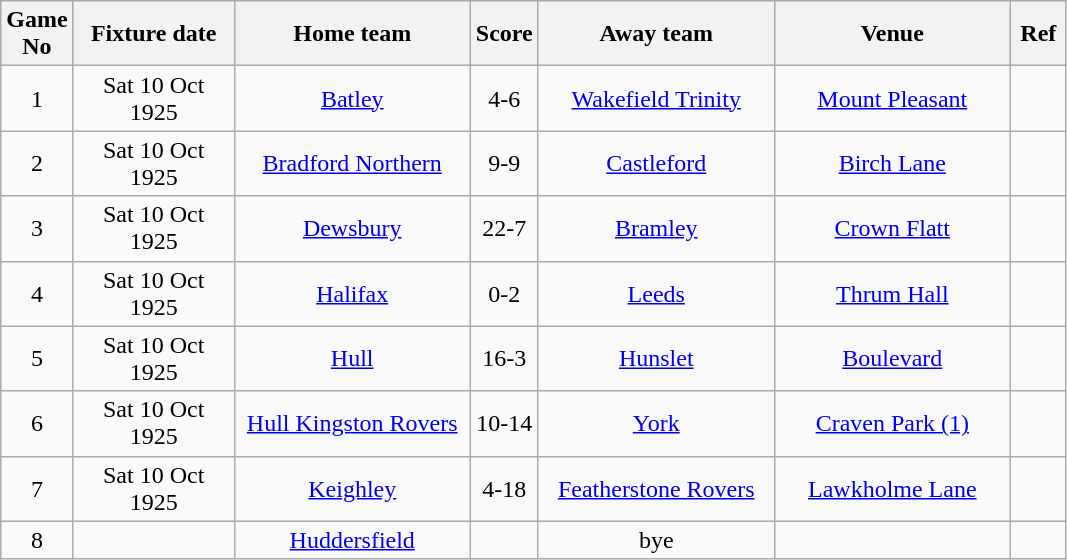<table class="wikitable" style="text-align:center;">
<tr>
<th width=20 abbr="No">Game No</th>
<th width=100 abbr="Date">Fixture date</th>
<th width=150 abbr="Home team">Home team</th>
<th width=20 abbr="Score">Score</th>
<th width=150 abbr="Away team">Away team</th>
<th width=150 abbr="Venue">Venue</th>
<th width=30 abbr="Ref">Ref</th>
</tr>
<tr>
<td>1</td>
<td>Sat 10 Oct 1925</td>
<td><a href='#'>Batley</a></td>
<td>4-6</td>
<td><a href='#'>Wakefield Trinity</a></td>
<td><a href='#'>Mount Pleasant</a></td>
<td></td>
</tr>
<tr>
<td>2</td>
<td>Sat 10 Oct 1925</td>
<td><a href='#'>Bradford Northern</a></td>
<td>9-9</td>
<td><a href='#'>Castleford</a></td>
<td><a href='#'>Birch Lane</a></td>
<td></td>
</tr>
<tr>
<td>3</td>
<td>Sat 10 Oct 1925</td>
<td><a href='#'>Dewsbury</a></td>
<td>22-7</td>
<td><a href='#'>Bramley</a></td>
<td><a href='#'>Crown Flatt</a></td>
<td></td>
</tr>
<tr>
<td>4</td>
<td>Sat 10 Oct 1925</td>
<td><a href='#'>Halifax</a></td>
<td>0-2</td>
<td><a href='#'>Leeds</a></td>
<td><a href='#'>Thrum Hall</a></td>
<td></td>
</tr>
<tr>
<td>5</td>
<td>Sat 10 Oct 1925</td>
<td><a href='#'>Hull</a></td>
<td>16-3</td>
<td><a href='#'>Hunslet</a></td>
<td><a href='#'>Boulevard</a></td>
<td></td>
</tr>
<tr>
<td>6</td>
<td>Sat 10 Oct 1925</td>
<td><a href='#'>Hull Kingston Rovers</a></td>
<td>10-14</td>
<td><a href='#'>York</a></td>
<td><a href='#'>Craven Park (1)</a></td>
<td></td>
</tr>
<tr>
<td>7</td>
<td>Sat 10 Oct 1925</td>
<td><a href='#'>Keighley</a></td>
<td>4-18</td>
<td><a href='#'>Featherstone Rovers</a></td>
<td><a href='#'>Lawkholme Lane</a></td>
<td></td>
</tr>
<tr>
<td>8</td>
<td></td>
<td><a href='#'>Huddersfield</a></td>
<td></td>
<td>bye</td>
<td></td>
<td></td>
</tr>
</table>
